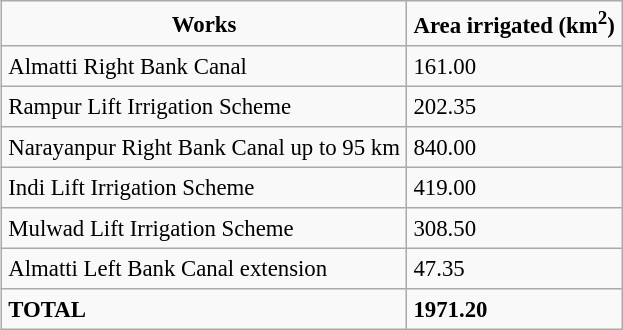<table border=1 align=center cellpadding=4 cellspacing=0 style="margin: 0 0 1em 1em; background: #f9f9f9; border: 1px #aaaaaa solid; border-collapse: collapse; font-size: 95%;">
<tr>
<th>Works</th>
<th>Area irrigated (km<sup>2</sup>)</th>
</tr>
<tr>
<td>Almatti Right Bank Canal</td>
<td>161.00</td>
</tr>
<tr>
<td>Rampur Lift Irrigation Scheme</td>
<td>202.35</td>
</tr>
<tr>
<td>Narayanpur Right Bank Canal up to 95 km</td>
<td>840.00</td>
</tr>
<tr>
<td>Indi Lift Irrigation Scheme</td>
<td>419.00</td>
</tr>
<tr>
<td>Mulwad Lift Irrigation Scheme</td>
<td>308.50</td>
</tr>
<tr>
<td>Almatti Left Bank Canal extension</td>
<td>47.35</td>
</tr>
<tr>
<td><strong>TOTAL</strong></td>
<td><strong>1971.20</strong></td>
</tr>
</table>
